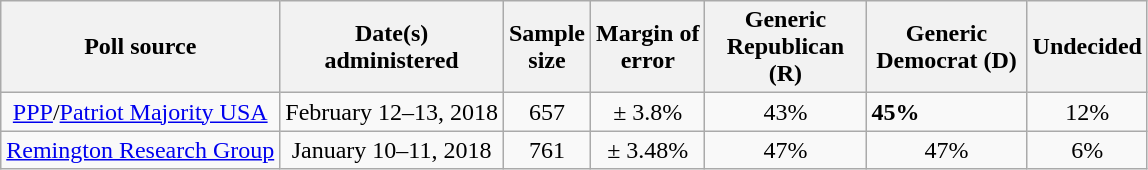<table class="wikitable">
<tr>
<th>Poll source</th>
<th>Date(s)<br>administered</th>
<th>Sample<br>size</th>
<th>Margin of<br>error</th>
<th style="width:100px;">Generic<br>Republican (R)</th>
<th style="width:100px;">Generic<br>Democrat (D)</th>
<th>Undecided</th>
</tr>
<tr>
<td align=center><a href='#'>PPP</a>/<a href='#'>Patriot Majority USA</a></td>
<td align=center>February 12–13, 2018</td>
<td align=center>657</td>
<td align=center>± 3.8%</td>
<td align=center>43%</td>
<td><strong>45%</strong></td>
<td align=center>12%</td>
</tr>
<tr>
<td align=center><a href='#'>Remington Research Group</a></td>
<td align=center>January 10–11, 2018</td>
<td align=center>761</td>
<td align=center>± 3.48%</td>
<td align=center>47%</td>
<td align=center>47%</td>
<td align=center>6%</td>
</tr>
</table>
